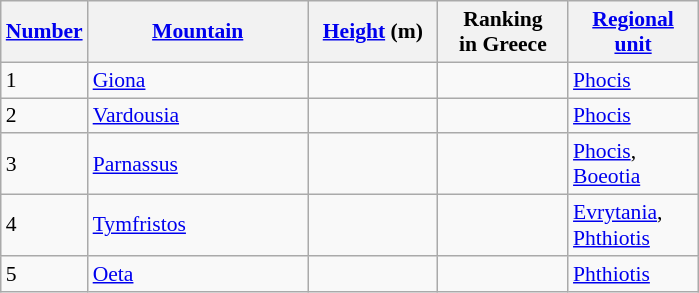<table class="wikitable" style="text-align:left; font-size:90%">
<tr style="font-size:100%; text-align:left">
<th width="40px"><a href='#'>Number</a></th>
<th width="140px"><a href='#'>Mountain</a></th>
<th width="80px"><a href='#'>Height</a> (m)</th>
<th width="80px">Ranking<br>in Greece</th>
<th width="80px"><a href='#'>Regional unit</a> </tr></th>
</tr>
<tr>
<td>1</td>
<td><a href='#'>Giona</a></td>
<td></td>
<td></td>
<td><a href='#'>Phocis</a></td>
</tr>
<tr>
<td>2</td>
<td><a href='#'>Vardousia</a></td>
<td></td>
<td></td>
<td><a href='#'>Phocis</a></td>
</tr>
<tr>
<td>3</td>
<td><a href='#'>Parnassus</a></td>
<td></td>
<td></td>
<td><a href='#'>Phocis</a>, <a href='#'>Boeotia</a></td>
</tr>
<tr>
<td>4</td>
<td><a href='#'>Tymfristos</a></td>
<td></td>
<td></td>
<td><a href='#'>Evrytania</a>, <a href='#'>Phthiotis</a></td>
</tr>
<tr>
<td>5</td>
<td><a href='#'>Oeta</a></td>
<td></td>
<td></td>
<td><a href='#'>Phthiotis</a></td>
</tr>
</table>
